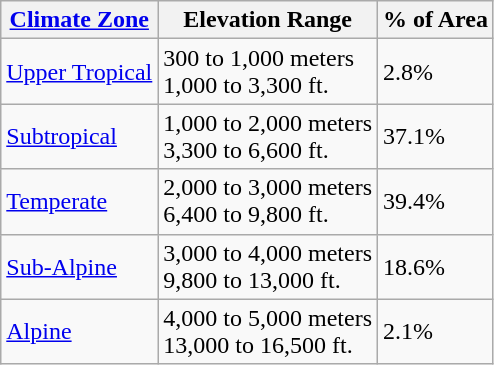<table class="wikitable">
<tr>
<th><a href='#'>Climate Zone</a></th>
<th>Elevation Range</th>
<th>% of Area</th>
</tr>
<tr>
<td><a href='#'>Upper Tropical</a></td>
<td>300 to 1,000 meters<br>1,000 to 3,300 ft.</td>
<td>2.8%</td>
</tr>
<tr>
<td><a href='#'>Subtropical</a></td>
<td>1,000 to 2,000 meters<br>3,300 to 6,600 ft.</td>
<td>37.1%</td>
</tr>
<tr>
<td><a href='#'>Temperate</a></td>
<td>2,000 to 3,000 meters<br>6,400 to 9,800 ft.</td>
<td>39.4%</td>
</tr>
<tr>
<td><a href='#'>Sub-Alpine</a></td>
<td>3,000 to 4,000 meters<br>9,800 to 13,000 ft.</td>
<td>18.6%</td>
</tr>
<tr>
<td><a href='#'>Alpine</a></td>
<td>4,000 to 5,000 meters<br>13,000 to 16,500 ft.</td>
<td>2.1%</td>
</tr>
</table>
